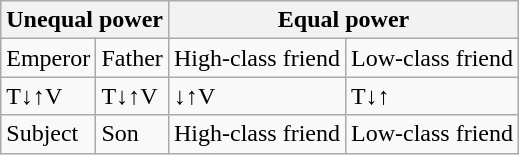<table class="wikitable">
<tr>
<th colspan="2">Unequal power</th>
<th colspan="2">Equal power</th>
</tr>
<tr>
<td>Emperor</td>
<td>Father</td>
<td>High-class friend</td>
<td>Low-class friend</td>
</tr>
<tr>
<td>T↓↑V</td>
<td>T↓↑V</td>
<td>↓↑V</td>
<td>T↓↑</td>
</tr>
<tr>
<td>Subject</td>
<td>Son</td>
<td>High-class friend</td>
<td>Low-class friend</td>
</tr>
</table>
